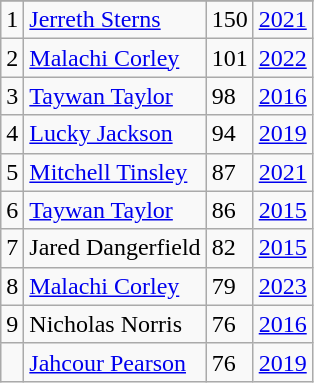<table class="wikitable">
<tr>
</tr>
<tr>
<td>1</td>
<td><a href='#'>Jerreth Sterns</a></td>
<td>150</td>
<td><a href='#'>2021</a></td>
</tr>
<tr>
<td>2</td>
<td><a href='#'>Malachi Corley</a></td>
<td>101</td>
<td><a href='#'>2022</a></td>
</tr>
<tr>
<td>3</td>
<td><a href='#'>Taywan Taylor</a></td>
<td>98</td>
<td><a href='#'>2016</a></td>
</tr>
<tr>
<td>4</td>
<td><a href='#'>Lucky Jackson</a></td>
<td>94</td>
<td><a href='#'>2019</a></td>
</tr>
<tr>
<td>5</td>
<td><a href='#'>Mitchell Tinsley</a></td>
<td>87</td>
<td><a href='#'>2021</a></td>
</tr>
<tr>
<td>6</td>
<td><a href='#'>Taywan Taylor</a></td>
<td>86</td>
<td><a href='#'>2015</a></td>
</tr>
<tr>
<td>7</td>
<td>Jared Dangerfield</td>
<td>82</td>
<td><a href='#'>2015</a></td>
</tr>
<tr>
<td>8</td>
<td><a href='#'>Malachi Corley</a></td>
<td>79</td>
<td><a href='#'>2023</a></td>
</tr>
<tr>
<td>9</td>
<td>Nicholas Norris</td>
<td>76</td>
<td><a href='#'>2016</a></td>
</tr>
<tr>
<td></td>
<td><a href='#'>Jahcour Pearson</a></td>
<td>76</td>
<td><a href='#'>2019</a></td>
</tr>
</table>
